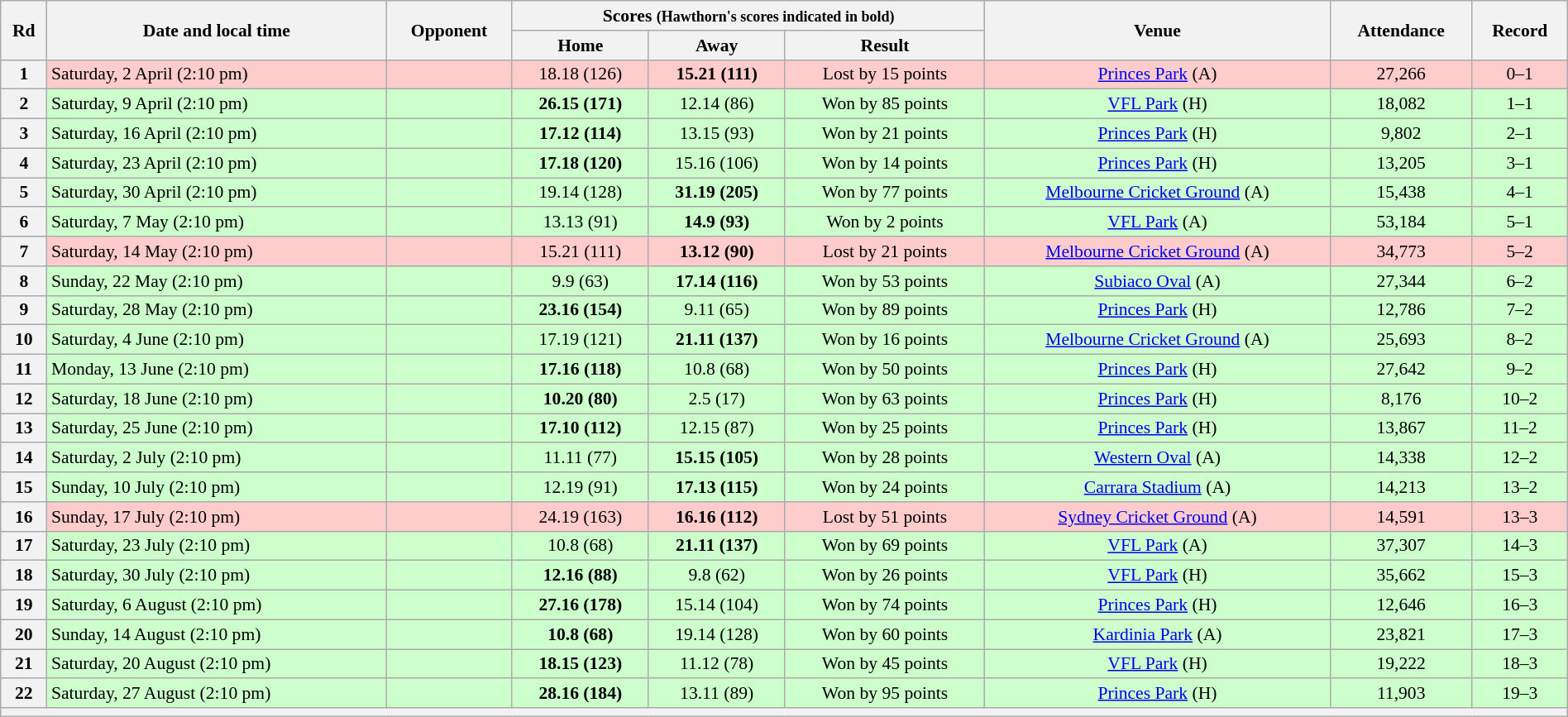<table class="wikitable" style="font-size:90%; text-align:center; width: 100%; margin-left: auto; margin-right: auto">
<tr>
<th rowspan="2">Rd</th>
<th rowspan="2">Date and local time</th>
<th rowspan="2">Opponent</th>
<th colspan="3">Scores <small>(Hawthorn's scores indicated in bold)</small></th>
<th rowspan="2">Venue</th>
<th rowspan="2">Attendance</th>
<th rowspan="2">Record</th>
</tr>
<tr>
<th>Home</th>
<th>Away</th>
<th>Result</th>
</tr>
<tr style="background:#fcc;">
<th>1</th>
<td align=left>Saturday, 2 April (2:10 pm)</td>
<td align=left></td>
<td>18.18 (126)</td>
<td><strong>15.21 (111)</strong></td>
<td>Lost by 15 points</td>
<td><a href='#'>Princes Park</a> (A)</td>
<td>27,266</td>
<td>0–1</td>
</tr>
<tr style="background:#cfc">
<th>2</th>
<td align=left>Saturday, 9 April (2:10 pm)</td>
<td align=left></td>
<td><strong>26.15 (171)</strong></td>
<td>12.14 (86)</td>
<td>Won by 85 points</td>
<td><a href='#'>VFL Park</a> (H)</td>
<td>18,082</td>
<td>1–1</td>
</tr>
<tr style="background:#cfc">
<th>3</th>
<td align=left>Saturday, 16 April (2:10 pm)</td>
<td align=left></td>
<td><strong>17.12 (114)</strong></td>
<td>13.15 (93)</td>
<td>Won by 21 points</td>
<td><a href='#'>Princes Park</a> (H)</td>
<td>9,802</td>
<td>2–1</td>
</tr>
<tr style="background:#cfc">
<th>4</th>
<td align=left>Saturday, 23 April (2:10 pm)</td>
<td align=left></td>
<td><strong>17.18 (120)</strong></td>
<td>15.16 (106)</td>
<td>Won by 14 points</td>
<td><a href='#'>Princes Park</a> (H)</td>
<td>13,205</td>
<td>3–1</td>
</tr>
<tr style="background:#cfc">
<th>5</th>
<td align=left>Saturday, 30 April (2:10 pm)</td>
<td align=left></td>
<td>19.14 (128)</td>
<td><strong>31.19 (205)</strong></td>
<td>Won by 77 points</td>
<td><a href='#'>Melbourne Cricket Ground</a> (A)</td>
<td>15,438</td>
<td>4–1</td>
</tr>
<tr style="background:#cfc">
<th>6</th>
<td align=left>Saturday, 7 May (2:10 pm)</td>
<td align=left></td>
<td>13.13 (91)</td>
<td><strong>14.9 (93)</strong></td>
<td>Won by 2 points</td>
<td><a href='#'>VFL Park</a> (A)</td>
<td>53,184</td>
<td>5–1</td>
</tr>
<tr style="background:#fcc;">
<th>7</th>
<td align=left>Saturday, 14 May (2:10 pm)</td>
<td align=left></td>
<td>15.21 (111)</td>
<td><strong>13.12 (90)</strong></td>
<td>Lost by 21 points</td>
<td><a href='#'>Melbourne Cricket Ground</a> (A)</td>
<td>34,773</td>
<td>5–2</td>
</tr>
<tr style="background:#cfc">
<th>8</th>
<td align=left>Sunday, 22 May (2:10 pm)</td>
<td align=left></td>
<td>9.9 (63)</td>
<td><strong>17.14 (116)</strong></td>
<td>Won by 53 points</td>
<td><a href='#'>Subiaco Oval</a> (A)</td>
<td>27,344</td>
<td>6–2</td>
</tr>
<tr style="background:#cfc">
<th>9</th>
<td align=left>Saturday, 28 May (2:10 pm)</td>
<td align=left></td>
<td><strong>23.16 (154)</strong></td>
<td>9.11 (65)</td>
<td>Won by 89 points</td>
<td><a href='#'>Princes Park</a> (H)</td>
<td>12,786</td>
<td>7–2</td>
</tr>
<tr style="background:#cfc">
<th>10</th>
<td align=left>Saturday, 4 June (2:10 pm)</td>
<td align=left></td>
<td>17.19 (121)</td>
<td><strong>21.11 (137)</strong></td>
<td>Won by 16 points</td>
<td><a href='#'>Melbourne Cricket Ground</a> (A)</td>
<td>25,693</td>
<td>8–2</td>
</tr>
<tr style="background:#cfc">
<th>11</th>
<td align=left>Monday, 13 June (2:10 pm)</td>
<td align=left></td>
<td><strong>17.16 (118)</strong></td>
<td>10.8 (68)</td>
<td>Won by 50 points</td>
<td><a href='#'>Princes Park</a> (H)</td>
<td>27,642</td>
<td>9–2</td>
</tr>
<tr style="background:#cfc">
<th>12</th>
<td align=left>Saturday, 18 June (2:10 pm)</td>
<td align=left></td>
<td><strong>10.20 (80)</strong></td>
<td>2.5 (17)</td>
<td>Won by 63 points</td>
<td><a href='#'>Princes Park</a> (H)</td>
<td>8,176</td>
<td>10–2</td>
</tr>
<tr style="background:#cfc">
<th>13</th>
<td align=left>Saturday, 25 June (2:10 pm)</td>
<td align=left></td>
<td><strong>17.10 (112)</strong></td>
<td>12.15 (87)</td>
<td>Won by 25 points</td>
<td><a href='#'>Princes Park</a> (H)</td>
<td>13,867</td>
<td>11–2</td>
</tr>
<tr style="background:#cfc">
<th>14</th>
<td align=left>Saturday, 2 July (2:10 pm)</td>
<td align=left></td>
<td>11.11 (77)</td>
<td><strong>15.15 (105)</strong></td>
<td>Won by 28 points</td>
<td><a href='#'>Western Oval</a> (A)</td>
<td>14,338</td>
<td>12–2</td>
</tr>
<tr style="background:#cfc">
<th>15</th>
<td align=left>Sunday, 10 July (2:10 pm)</td>
<td align=left></td>
<td>12.19 (91)</td>
<td><strong>17.13 (115)</strong></td>
<td>Won by 24 points</td>
<td><a href='#'>Carrara Stadium</a> (A)</td>
<td>14,213</td>
<td>13–2</td>
</tr>
<tr style="background:#fcc;">
<th>16</th>
<td align=left>Sunday, 17 July (2:10 pm)</td>
<td align=left></td>
<td>24.19 (163)</td>
<td><strong>16.16 (112)</strong></td>
<td>Lost by 51 points</td>
<td><a href='#'>Sydney Cricket Ground</a> (A)</td>
<td>14,591</td>
<td>13–3</td>
</tr>
<tr style="background:#cfc">
<th>17</th>
<td align=left>Saturday, 23 July (2:10 pm)</td>
<td align=left></td>
<td>10.8 (68)</td>
<td><strong>21.11 (137)</strong></td>
<td>Won by 69 points</td>
<td><a href='#'>VFL Park</a> (A)</td>
<td>37,307</td>
<td>14–3</td>
</tr>
<tr style="background:#cfc">
<th>18</th>
<td align=left>Saturday, 30 July (2:10 pm)</td>
<td align=left></td>
<td><strong>12.16 (88)</strong></td>
<td>9.8 (62)</td>
<td>Won by 26 points</td>
<td><a href='#'>VFL Park</a> (H)</td>
<td>35,662</td>
<td>15–3</td>
</tr>
<tr style="background:#cfc">
<th>19</th>
<td align=left>Saturday, 6 August (2:10 pm)</td>
<td align=left></td>
<td><strong>27.16 (178)</strong></td>
<td>15.14 (104)</td>
<td>Won by 74 points</td>
<td><a href='#'>Princes Park</a> (H)</td>
<td>12,646</td>
<td>16–3</td>
</tr>
<tr style="background:#cfc">
<th>20</th>
<td align=left>Sunday, 14 August (2:10 pm)</td>
<td align=left></td>
<td><strong>10.8 (68)</strong></td>
<td>19.14 (128)</td>
<td>Won by 60 points</td>
<td><a href='#'>Kardinia Park</a> (A)</td>
<td>23,821</td>
<td>17–3</td>
</tr>
<tr style="background:#cfc">
<th>21</th>
<td align=left>Saturday, 20 August (2:10 pm)</td>
<td align=left></td>
<td><strong>18.15 (123)</strong></td>
<td>11.12 (78)</td>
<td>Won by 45 points</td>
<td><a href='#'>VFL Park</a> (H)</td>
<td>19,222</td>
<td>18–3</td>
</tr>
<tr style="background:#cfc">
<th>22</th>
<td align=left>Saturday, 27 August (2:10 pm)</td>
<td align=left></td>
<td><strong>28.16 (184)</strong></td>
<td>13.11 (89)</td>
<td>Won by 95 points</td>
<td><a href='#'>Princes Park</a> (H)</td>
<td>11,903</td>
<td>19–3</td>
</tr>
<tr>
<th colspan=9></th>
</tr>
</table>
